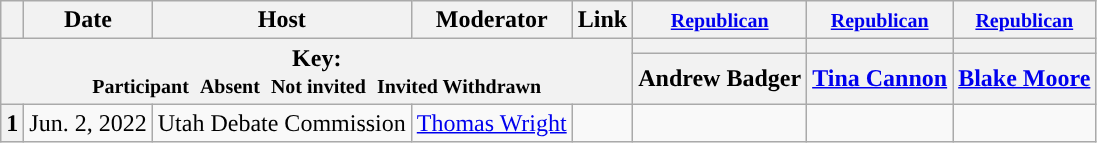<table class="wikitable" style="text-align:center;">
<tr>
<th scope="col"></th>
<th scope="col">Date</th>
<th scope="col">Host</th>
<th scope="col">Moderator</th>
<th scope="col">Link</th>
<th scope="col"><small><a href='#'>Republican</a></small></th>
<th scope="col"><small><a href='#'>Republican</a></small></th>
<th scope="col"><small><a href='#'>Republican</a></small></th>
</tr>
<tr>
<th colspan="5" rowspan="2">Key:<br> <small>Participant </small>  <small>Absent </small>  <small>Not invited </small>  <small>Invited  Withdrawn</small></th>
<th scope="col" style="background:"></th>
<th scope="col" style="background:"></th>
<th scope="col" style="background:"></th>
</tr>
<tr>
<th scope="col">Andrew Badger</th>
<th scope="col"><a href='#'>Tina Cannon</a></th>
<th scope="col"><a href='#'>Blake Moore</a></th>
</tr>
<tr>
<th>1</th>
<td style="white-space:nowrap;">Jun. 2, 2022</td>
<td style="white-space:nowrap;">Utah Debate Commission</td>
<td style="white-space:nowrap;"><a href='#'>Thomas Wright</a></td>
<td style="white-space:nowrap;"></td>
<td></td>
<td></td>
<td></td>
</tr>
</table>
